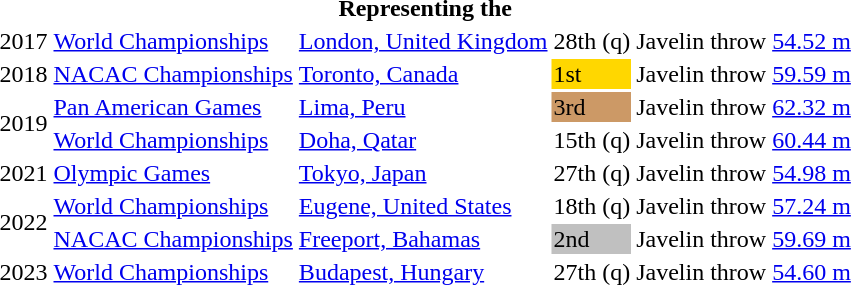<table>
<tr>
<th colspan="6">Representing the </th>
</tr>
<tr>
<td>2017</td>
<td><a href='#'>World Championships</a></td>
<td><a href='#'>London, United Kingdom</a></td>
<td>28th (q)</td>
<td>Javelin throw</td>
<td><a href='#'>54.52 m</a></td>
</tr>
<tr>
<td>2018</td>
<td><a href='#'>NACAC Championships</a></td>
<td><a href='#'>Toronto, Canada</a></td>
<td bgcolor=gold>1st</td>
<td>Javelin throw</td>
<td><a href='#'>59.59 m</a></td>
</tr>
<tr>
<td rowspan=2>2019</td>
<td><a href='#'>Pan American Games</a></td>
<td><a href='#'>Lima, Peru</a></td>
<td bgcolor=cc9966>3rd</td>
<td>Javelin throw</td>
<td><a href='#'>62.32 m</a></td>
</tr>
<tr>
<td><a href='#'>World Championships</a></td>
<td><a href='#'>Doha, Qatar</a></td>
<td>15th (q)</td>
<td>Javelin throw</td>
<td><a href='#'>60.44 m</a></td>
</tr>
<tr>
<td>2021</td>
<td><a href='#'>Olympic Games</a></td>
<td><a href='#'>Tokyo, Japan</a></td>
<td>27th (q)</td>
<td>Javelin throw</td>
<td><a href='#'>54.98 m</a></td>
</tr>
<tr>
<td rowspan=2>2022</td>
<td><a href='#'>World Championships</a></td>
<td><a href='#'>Eugene, United States</a></td>
<td>18th (q)</td>
<td>Javelin throw</td>
<td><a href='#'>57.24 m</a></td>
</tr>
<tr>
<td><a href='#'>NACAC Championships</a></td>
<td><a href='#'>Freeport, Bahamas</a></td>
<td bgcolor=silver>2nd</td>
<td>Javelin throw</td>
<td><a href='#'>59.69 m</a></td>
</tr>
<tr>
<td>2023</td>
<td><a href='#'>World Championships</a></td>
<td><a href='#'>Budapest, Hungary</a></td>
<td>27th (q)</td>
<td>Javelin throw</td>
<td><a href='#'>54.60 m</a></td>
</tr>
</table>
